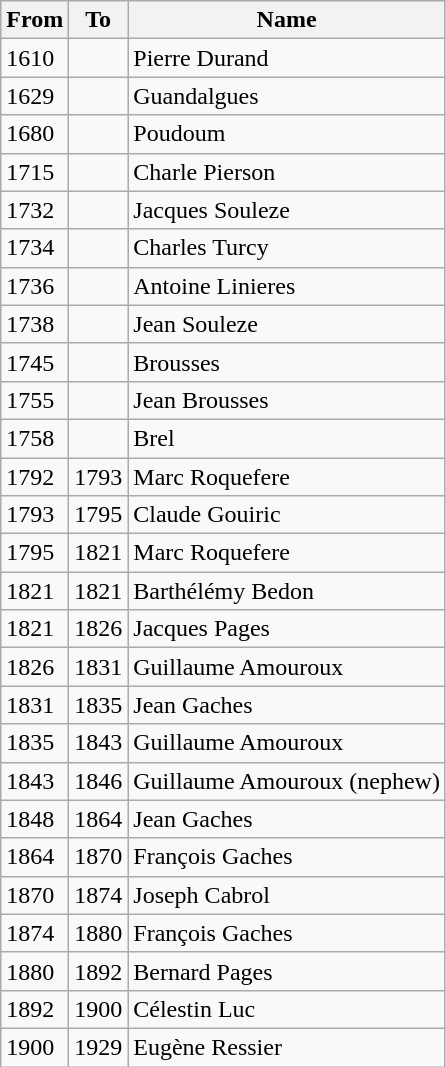<table class="wikitable">
<tr>
<th>From</th>
<th>To</th>
<th>Name</th>
</tr>
<tr>
<td>1610</td>
<td></td>
<td>Pierre Durand</td>
</tr>
<tr>
<td>1629</td>
<td></td>
<td>Guandalgues</td>
</tr>
<tr>
<td>1680</td>
<td></td>
<td>Poudoum</td>
</tr>
<tr>
<td>1715</td>
<td></td>
<td>Charle Pierson</td>
</tr>
<tr>
<td>1732</td>
<td></td>
<td>Jacques Souleze</td>
</tr>
<tr>
<td>1734</td>
<td></td>
<td>Charles Turcy</td>
</tr>
<tr>
<td>1736</td>
<td></td>
<td>Antoine Linieres</td>
</tr>
<tr>
<td>1738</td>
<td></td>
<td>Jean Souleze</td>
</tr>
<tr>
<td>1745</td>
<td></td>
<td>Brousses</td>
</tr>
<tr>
<td>1755</td>
<td></td>
<td>Jean Brousses</td>
</tr>
<tr>
<td>1758</td>
<td></td>
<td>Brel</td>
</tr>
<tr>
<td>1792</td>
<td>1793</td>
<td>Marc Roquefere</td>
</tr>
<tr>
<td>1793</td>
<td>1795</td>
<td>Claude Gouiric</td>
</tr>
<tr>
<td>1795</td>
<td>1821</td>
<td>Marc Roquefere</td>
</tr>
<tr>
<td>1821</td>
<td>1821</td>
<td>Barthélémy Bedon</td>
</tr>
<tr>
<td>1821</td>
<td>1826</td>
<td>Jacques Pages</td>
</tr>
<tr>
<td>1826</td>
<td>1831</td>
<td>Guillaume Amouroux</td>
</tr>
<tr>
<td>1831</td>
<td>1835</td>
<td>Jean Gaches</td>
</tr>
<tr>
<td>1835</td>
<td>1843</td>
<td>Guillaume Amouroux</td>
</tr>
<tr>
<td>1843</td>
<td>1846</td>
<td>Guillaume Amouroux (nephew)</td>
</tr>
<tr>
<td>1848</td>
<td>1864</td>
<td>Jean Gaches</td>
</tr>
<tr>
<td>1864</td>
<td>1870</td>
<td>François Gaches</td>
</tr>
<tr>
<td>1870</td>
<td>1874</td>
<td>Joseph Cabrol</td>
</tr>
<tr>
<td>1874</td>
<td>1880</td>
<td>François Gaches</td>
</tr>
<tr>
<td>1880</td>
<td>1892</td>
<td>Bernard Pages</td>
</tr>
<tr>
<td>1892</td>
<td>1900</td>
<td>Célestin Luc</td>
</tr>
<tr>
<td>1900</td>
<td>1929</td>
<td>Eugène Ressier</td>
</tr>
</table>
